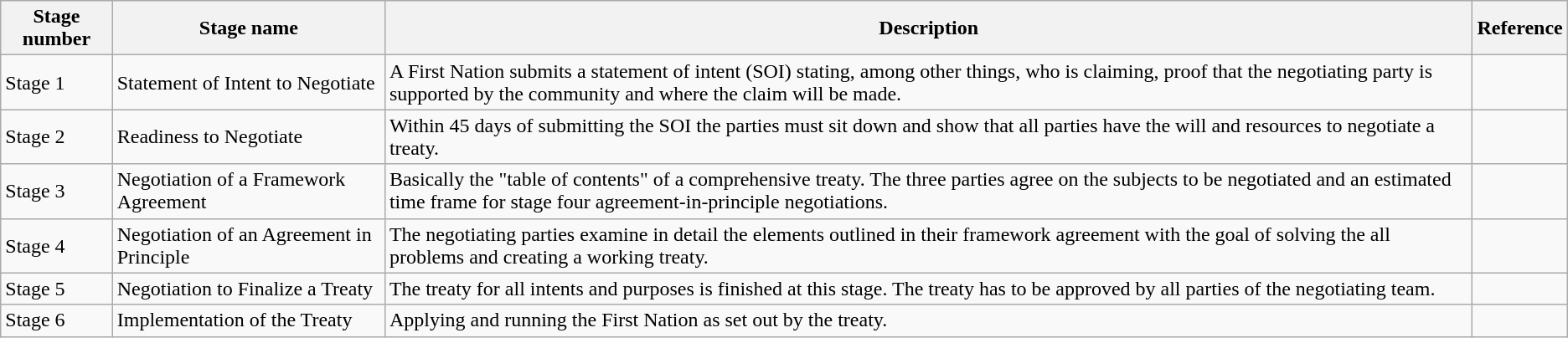<table class="wikitable" border="1">
<tr>
<th>Stage number</th>
<th>Stage name</th>
<th>Description</th>
<th>Reference</th>
</tr>
<tr>
<td>Stage 1</td>
<td>Statement of Intent to Negotiate</td>
<td>A First Nation submits a statement of intent (SOI) stating, among other things, who is claiming, proof that the negotiating party is supported by the community and where the claim will be made.</td>
<td></td>
</tr>
<tr>
<td>Stage 2</td>
<td>Readiness to Negotiate</td>
<td>Within 45 days of submitting the SOI the parties must sit down and show that all parties have the will and resources to negotiate a treaty.</td>
<td></td>
</tr>
<tr>
<td>Stage 3</td>
<td>Negotiation of a Framework Agreement</td>
<td>Basically the "table of contents" of a comprehensive treaty. The three parties agree on the subjects to be negotiated and an estimated time frame for stage four agreement-in-principle negotiations.</td>
<td></td>
</tr>
<tr>
<td>Stage 4</td>
<td>Negotiation of an Agreement in Principle</td>
<td>The negotiating parties examine in detail the elements outlined in their framework agreement with the goal of solving the all problems and creating a working treaty.</td>
<td></td>
</tr>
<tr>
<td>Stage 5</td>
<td>Negotiation to Finalize a Treaty</td>
<td>The treaty for all intents and purposes is finished at this stage. The treaty has to be approved by all parties of the negotiating team.</td>
<td></td>
</tr>
<tr>
<td>Stage 6</td>
<td>Implementation of the Treaty</td>
<td>Applying and running the First Nation as set out by the treaty.</td>
<td></td>
</tr>
</table>
